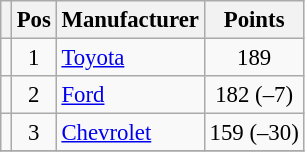<table class="wikitable" style="font-size: 95%">
<tr>
<th></th>
<th>Pos</th>
<th>Manufacturer</th>
<th>Points</th>
</tr>
<tr>
<td align="left"></td>
<td style="text-align:center;">1</td>
<td><a href='#'>Toyota</a></td>
<td style="text-align:center;">189</td>
</tr>
<tr>
<td align="left"></td>
<td style="text-align:center;">2</td>
<td><a href='#'>Ford</a></td>
<td style="text-align:center;">182 (–7)</td>
</tr>
<tr>
<td align="left"></td>
<td style="text-align:center;">3</td>
<td><a href='#'>Chevrolet</a></td>
<td style="text-align:center;">159 (–30)</td>
</tr>
<tr class="sortbottom">
</tr>
</table>
